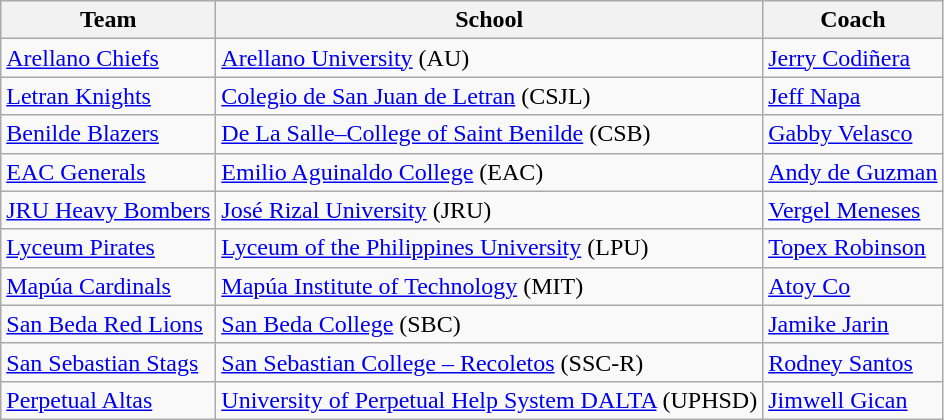<table class="wikitable">
<tr>
<th>Team</th>
<th>School</th>
<th>Coach</th>
</tr>
<tr>
<td><a href='#'>Arellano Chiefs</a></td>
<td><a href='#'>Arellano University</a> (AU)</td>
<td><a href='#'>Jerry Codiñera</a></td>
</tr>
<tr>
<td><a href='#'>Letran Knights</a></td>
<td><a href='#'>Colegio de San Juan de Letran</a> (CSJL)</td>
<td><a href='#'>Jeff Napa</a></td>
</tr>
<tr>
<td><a href='#'>Benilde Blazers</a></td>
<td><a href='#'>De La Salle–College of Saint Benilde</a> (CSB)</td>
<td><a href='#'>Gabby Velasco</a></td>
</tr>
<tr>
<td><a href='#'>EAC Generals</a></td>
<td><a href='#'>Emilio Aguinaldo College</a> (EAC)</td>
<td><a href='#'>Andy de Guzman</a></td>
</tr>
<tr>
<td><a href='#'>JRU Heavy Bombers</a></td>
<td><a href='#'>José Rizal University</a> (JRU)</td>
<td><a href='#'>Vergel Meneses</a></td>
</tr>
<tr>
<td><a href='#'>Lyceum Pirates</a></td>
<td><a href='#'>Lyceum of the Philippines University</a> (LPU)</td>
<td><a href='#'>Topex Robinson</a></td>
</tr>
<tr>
<td><a href='#'>Mapúa Cardinals</a></td>
<td><a href='#'>Mapúa Institute of Technology</a> (MIT)</td>
<td><a href='#'>Atoy Co</a></td>
</tr>
<tr>
<td><a href='#'>San Beda Red Lions</a></td>
<td><a href='#'>San Beda College</a> (SBC)</td>
<td><a href='#'>Jamike Jarin</a></td>
</tr>
<tr>
<td><a href='#'>San Sebastian Stags</a></td>
<td><a href='#'>San Sebastian College – Recoletos</a> (SSC-R)</td>
<td><a href='#'>Rodney Santos</a></td>
</tr>
<tr>
<td><a href='#'>Perpetual Altas</a></td>
<td><a href='#'>University of Perpetual Help System DALTA</a> (UPHSD)</td>
<td><a href='#'>Jimwell Gican</a></td>
</tr>
</table>
